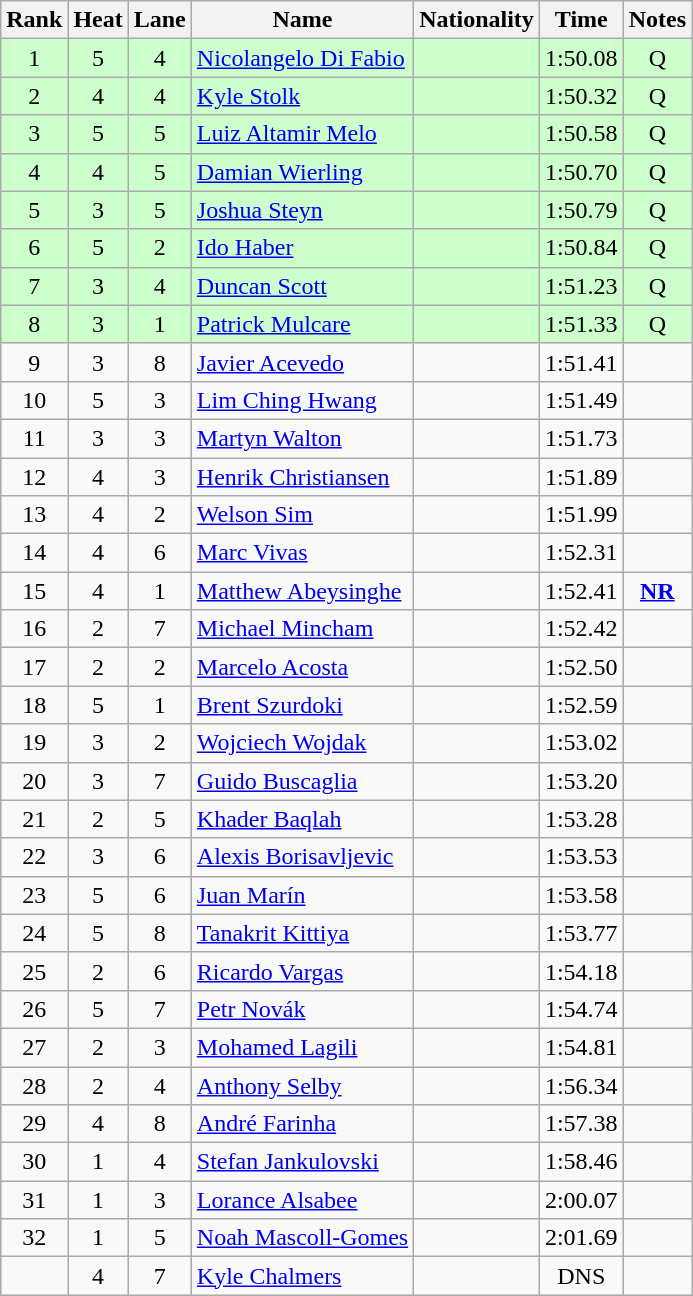<table class="wikitable sortable" style="text-align:center">
<tr>
<th>Rank</th>
<th>Heat</th>
<th>Lane</th>
<th>Name</th>
<th>Nationality</th>
<th>Time</th>
<th>Notes</th>
</tr>
<tr bgcolor=ccffcc>
<td>1</td>
<td>5</td>
<td>4</td>
<td align=left><a href='#'>Nicolangelo Di Fabio</a></td>
<td align=left></td>
<td>1:50.08</td>
<td>Q</td>
</tr>
<tr bgcolor=ccffcc>
<td>2</td>
<td>4</td>
<td>4</td>
<td align=left><a href='#'>Kyle Stolk</a></td>
<td align=left></td>
<td>1:50.32</td>
<td>Q</td>
</tr>
<tr bgcolor=ccffcc>
<td>3</td>
<td>5</td>
<td>5</td>
<td align=left><a href='#'>Luiz Altamir Melo</a></td>
<td align=left></td>
<td>1:50.58</td>
<td>Q</td>
</tr>
<tr bgcolor=ccffcc>
<td>4</td>
<td>4</td>
<td>5</td>
<td align=left><a href='#'>Damian Wierling</a></td>
<td align=left></td>
<td>1:50.70</td>
<td>Q</td>
</tr>
<tr bgcolor=ccffcc>
<td>5</td>
<td>3</td>
<td>5</td>
<td align=left><a href='#'>Joshua Steyn</a></td>
<td align=left></td>
<td>1:50.79</td>
<td>Q</td>
</tr>
<tr bgcolor=ccffcc>
<td>6</td>
<td>5</td>
<td>2</td>
<td align=left><a href='#'>Ido Haber</a></td>
<td align=left></td>
<td>1:50.84</td>
<td>Q</td>
</tr>
<tr bgcolor=ccffcc>
<td>7</td>
<td>3</td>
<td>4</td>
<td align=left><a href='#'>Duncan Scott</a></td>
<td align=left></td>
<td>1:51.23</td>
<td>Q</td>
</tr>
<tr bgcolor=ccffcc>
<td>8</td>
<td>3</td>
<td>1</td>
<td align=left><a href='#'>Patrick Mulcare</a></td>
<td align=left></td>
<td>1:51.33</td>
<td>Q</td>
</tr>
<tr>
<td>9</td>
<td>3</td>
<td>8</td>
<td align=left><a href='#'>Javier Acevedo</a></td>
<td align=left></td>
<td>1:51.41</td>
<td></td>
</tr>
<tr>
<td>10</td>
<td>5</td>
<td>3</td>
<td align=left><a href='#'>Lim Ching Hwang</a></td>
<td align=left></td>
<td>1:51.49</td>
<td></td>
</tr>
<tr>
<td>11</td>
<td>3</td>
<td>3</td>
<td align=left><a href='#'>Martyn Walton</a></td>
<td align=left></td>
<td>1:51.73</td>
<td></td>
</tr>
<tr>
<td>12</td>
<td>4</td>
<td>3</td>
<td align=left><a href='#'>Henrik Christiansen</a></td>
<td align=left></td>
<td>1:51.89</td>
<td></td>
</tr>
<tr>
<td>13</td>
<td>4</td>
<td>2</td>
<td align=left><a href='#'>Welson Sim</a></td>
<td align=left></td>
<td>1:51.99</td>
<td></td>
</tr>
<tr>
<td>14</td>
<td>4</td>
<td>6</td>
<td align=left><a href='#'>Marc Vivas</a></td>
<td align=left></td>
<td>1:52.31</td>
<td></td>
</tr>
<tr>
<td>15</td>
<td>4</td>
<td>1</td>
<td align=left><a href='#'>Matthew Abeysinghe</a></td>
<td align=left></td>
<td>1:52.41</td>
<td><strong><a href='#'>NR</a></strong></td>
</tr>
<tr>
<td>16</td>
<td>2</td>
<td>7</td>
<td align=left><a href='#'>Michael Mincham</a></td>
<td align=left></td>
<td>1:52.42</td>
<td></td>
</tr>
<tr>
<td>17</td>
<td>2</td>
<td>2</td>
<td align=left><a href='#'>Marcelo Acosta</a></td>
<td align=left></td>
<td>1:52.50</td>
<td></td>
</tr>
<tr>
<td>18</td>
<td>5</td>
<td>1</td>
<td align=left><a href='#'>Brent Szurdoki</a></td>
<td align=left></td>
<td>1:52.59</td>
<td></td>
</tr>
<tr>
<td>19</td>
<td>3</td>
<td>2</td>
<td align=left><a href='#'>Wojciech Wojdak</a></td>
<td align=left></td>
<td>1:53.02</td>
<td></td>
</tr>
<tr>
<td>20</td>
<td>3</td>
<td>7</td>
<td align=left><a href='#'>Guido Buscaglia</a></td>
<td align=left></td>
<td>1:53.20</td>
<td></td>
</tr>
<tr>
<td>21</td>
<td>2</td>
<td>5</td>
<td align=left><a href='#'>Khader Baqlah</a></td>
<td align=left></td>
<td>1:53.28</td>
<td></td>
</tr>
<tr>
<td>22</td>
<td>3</td>
<td>6</td>
<td align=left><a href='#'>Alexis Borisavljevic</a></td>
<td align=left></td>
<td>1:53.53</td>
<td></td>
</tr>
<tr>
<td>23</td>
<td>5</td>
<td>6</td>
<td align=left><a href='#'>Juan Marín</a></td>
<td align=left></td>
<td>1:53.58</td>
<td></td>
</tr>
<tr>
<td>24</td>
<td>5</td>
<td>8</td>
<td align=left><a href='#'>Tanakrit Kittiya</a></td>
<td align=left></td>
<td>1:53.77</td>
<td></td>
</tr>
<tr>
<td>25</td>
<td>2</td>
<td>6</td>
<td align=left><a href='#'>Ricardo Vargas</a></td>
<td align=left></td>
<td>1:54.18</td>
<td></td>
</tr>
<tr>
<td>26</td>
<td>5</td>
<td>7</td>
<td align=left><a href='#'>Petr Novák</a></td>
<td align=left></td>
<td>1:54.74</td>
<td></td>
</tr>
<tr>
<td>27</td>
<td>2</td>
<td>3</td>
<td align=left><a href='#'>Mohamed Lagili</a></td>
<td align=left></td>
<td>1:54.81</td>
<td></td>
</tr>
<tr>
<td>28</td>
<td>2</td>
<td>4</td>
<td align=left><a href='#'>Anthony Selby</a></td>
<td align=left></td>
<td>1:56.34</td>
<td></td>
</tr>
<tr>
<td>29</td>
<td>4</td>
<td>8</td>
<td align=left><a href='#'>André Farinha</a></td>
<td align=left></td>
<td>1:57.38</td>
<td></td>
</tr>
<tr>
<td>30</td>
<td>1</td>
<td>4</td>
<td align=left><a href='#'>Stefan Jankulovski</a></td>
<td align=left></td>
<td>1:58.46</td>
<td></td>
</tr>
<tr>
<td>31</td>
<td>1</td>
<td>3</td>
<td align=left><a href='#'>Lorance Alsabee</a></td>
<td align=left></td>
<td>2:00.07</td>
<td></td>
</tr>
<tr>
<td>32</td>
<td>1</td>
<td>5</td>
<td align=left><a href='#'>Noah Mascoll-Gomes</a></td>
<td align=left></td>
<td>2:01.69</td>
<td></td>
</tr>
<tr>
<td></td>
<td>4</td>
<td>7</td>
<td align=left><a href='#'>Kyle Chalmers</a></td>
<td align=left></td>
<td>DNS</td>
<td></td>
</tr>
</table>
